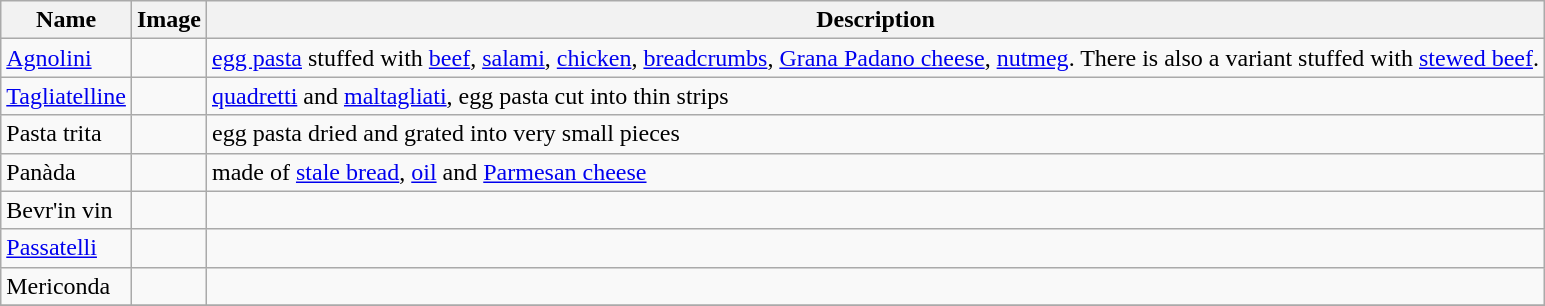<table class="wikitable">
<tr>
<th>Name</th>
<th>Image</th>
<th>Description</th>
</tr>
<tr>
<td><a href='#'>Agnolini</a></td>
<td></td>
<td><a href='#'>egg pasta</a> stuffed with <a href='#'>beef</a>, <a href='#'>salami</a>, <a href='#'>chicken</a>, <a href='#'>breadcrumbs</a>, <a href='#'>Grana Padano cheese</a>, <a href='#'>nutmeg</a>. There is also a variant stuffed with <a href='#'>stewed beef</a>.</td>
</tr>
<tr>
<td><a href='#'>Tagliatelline</a></td>
<td></td>
<td><a href='#'>quadretti</a> and <a href='#'>maltagliati</a>, egg pasta cut into thin strips</td>
</tr>
<tr>
<td>Pasta trita</td>
<td></td>
<td>egg pasta dried and grated into very small pieces</td>
</tr>
<tr>
<td>Panàda</td>
<td></td>
<td>made of <a href='#'>stale bread</a>, <a href='#'>oil</a> and <a href='#'>Parmesan cheese</a></td>
</tr>
<tr>
<td>Bevr'in vin</td>
<td></td>
<td></td>
</tr>
<tr>
<td><a href='#'>Passatelli</a></td>
<td></td>
<td></td>
</tr>
<tr>
<td>Mericonda</td>
<td></td>
<td></td>
</tr>
<tr>
</tr>
</table>
